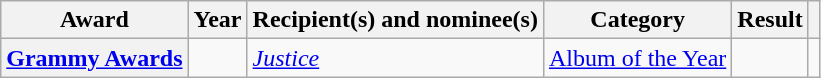<table class="wikitable">
<tr>
<th scope="col">Award</th>
<th scope="col">Year</th>
<th scope="col">Recipient(s) and nominee(s)</th>
<th scope="col">Category</th>
<th scope="col">Result</th>
<th scope="col" class="unsortable"></th>
</tr>
<tr>
<th scope="row"><a href='#'>Grammy Awards</a></th>
<td></td>
<td><em><a href='#'>Justice</a></em> </td>
<td><a href='#'>Album of the Year</a></td>
<td></td>
<td style="text-align:center;"></td>
</tr>
</table>
